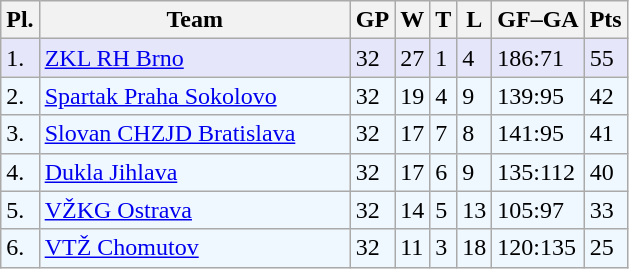<table class="wikitable">
<tr>
<th>Pl.</th>
<th width="200">Team</th>
<th>GP</th>
<th>W</th>
<th>T</th>
<th>L</th>
<th>GF–GA</th>
<th>Pts</th>
</tr>
<tr bgcolor="#e6e6fa">
<td>1.</td>
<td><a href='#'>ZKL RH Brno</a></td>
<td>32</td>
<td>27</td>
<td>1</td>
<td>4</td>
<td>186:71</td>
<td>55</td>
</tr>
<tr bgcolor="#f0f8ff">
<td>2.</td>
<td><a href='#'>Spartak Praha Sokolovo</a></td>
<td>32</td>
<td>19</td>
<td>4</td>
<td>9</td>
<td>139:95</td>
<td>42</td>
</tr>
<tr bgcolor="#f0f8ff">
<td>3.</td>
<td><a href='#'>Slovan CHZJD Bratislava</a></td>
<td>32</td>
<td>17</td>
<td>7</td>
<td>8</td>
<td>141:95</td>
<td>41</td>
</tr>
<tr bgcolor="#f0f8ff">
<td>4.</td>
<td><a href='#'>Dukla Jihlava</a></td>
<td>32</td>
<td>17</td>
<td>6</td>
<td>9</td>
<td>135:112</td>
<td>40</td>
</tr>
<tr bgcolor="#f0f8ff">
<td>5.</td>
<td><a href='#'>VŽKG Ostrava</a></td>
<td>32</td>
<td>14</td>
<td>5</td>
<td>13</td>
<td>105:97</td>
<td>33</td>
</tr>
<tr bgcolor="#f0f8ff">
<td>6.</td>
<td><a href='#'>VTŽ Chomutov</a></td>
<td>32</td>
<td>11</td>
<td>3</td>
<td>18</td>
<td>120:135</td>
<td>25</td>
</tr>
</table>
